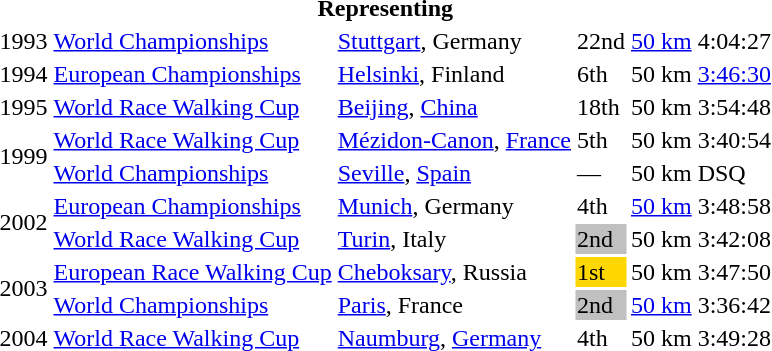<table>
<tr>
<th colspan="6">Representing </th>
</tr>
<tr>
<td>1993</td>
<td><a href='#'>World Championships</a></td>
<td><a href='#'>Stuttgart</a>, Germany</td>
<td>22nd</td>
<td><a href='#'>50 km</a></td>
<td>4:04:27</td>
</tr>
<tr>
<td>1994</td>
<td><a href='#'>European Championships</a></td>
<td><a href='#'>Helsinki</a>, Finland</td>
<td>6th</td>
<td>50 km</td>
<td><a href='#'>3:46:30</a></td>
</tr>
<tr>
<td>1995</td>
<td><a href='#'>World Race Walking Cup</a></td>
<td><a href='#'>Beijing</a>, <a href='#'>China</a></td>
<td>18th</td>
<td>50 km</td>
<td>3:54:48</td>
</tr>
<tr>
<td rowspan=2>1999</td>
<td><a href='#'>World Race Walking Cup</a></td>
<td><a href='#'>Mézidon-Canon</a>, <a href='#'>France</a></td>
<td>5th</td>
<td>50 km</td>
<td>3:40:54</td>
</tr>
<tr>
<td><a href='#'>World Championships</a></td>
<td><a href='#'>Seville</a>, <a href='#'>Spain</a></td>
<td>—</td>
<td>50 km</td>
<td>DSQ</td>
</tr>
<tr>
<td rowspan=2>2002</td>
<td><a href='#'>European Championships</a></td>
<td><a href='#'>Munich</a>, Germany</td>
<td>4th</td>
<td><a href='#'>50 km</a></td>
<td>3:48:58</td>
</tr>
<tr>
<td><a href='#'>World Race Walking Cup</a></td>
<td><a href='#'>Turin</a>, Italy</td>
<td bgcolor="silver">2nd</td>
<td>50 km</td>
<td>3:42:08</td>
</tr>
<tr>
<td rowspan=2>2003</td>
<td><a href='#'>European Race Walking Cup</a></td>
<td><a href='#'>Cheboksary</a>, Russia</td>
<td bgcolor="gold">1st</td>
<td>50 km</td>
<td>3:47:50</td>
</tr>
<tr>
<td><a href='#'>World Championships</a></td>
<td><a href='#'>Paris</a>, France</td>
<td bgcolor="silver">2nd</td>
<td><a href='#'>50 km</a></td>
<td>3:36:42</td>
</tr>
<tr>
<td>2004</td>
<td><a href='#'>World Race Walking Cup</a></td>
<td><a href='#'>Naumburg</a>, <a href='#'>Germany</a></td>
<td>4th</td>
<td>50 km</td>
<td>3:49:28</td>
</tr>
</table>
